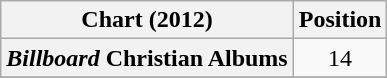<table class="wikitable sortable plainrowheaders">
<tr>
<th scope="col">Chart (2012)</th>
<th scope="col">Position</th>
</tr>
<tr>
<th scope="row"><em>Billboard</em> Christian Albums</th>
<td align="center">14</td>
</tr>
<tr>
</tr>
</table>
